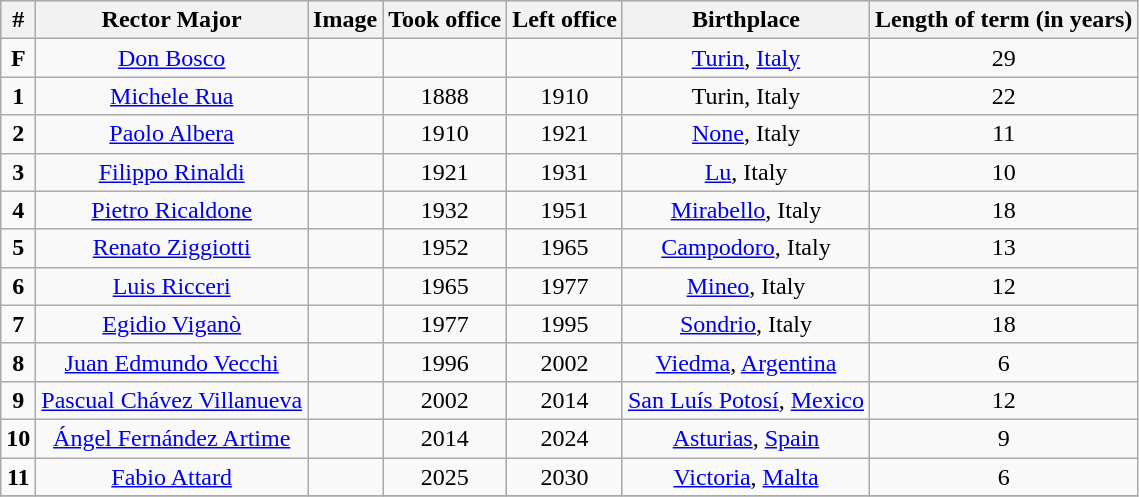<table class="sortable wikitable" style="text-align:center">
<tr style="background:#cccccc">
<th>#</th>
<th>Rector Major</th>
<th class="unsortable">Image</th>
<th>Took office</th>
<th>Left office</th>
<th>Birthplace</th>
<th>Length of term (in years)</th>
</tr>
<tr>
<td><strong>F</strong></td>
<td><a href='#'>Don Bosco</a></td>
<td></td>
<td></td>
<td></td>
<td><a href='#'>Turin</a>, <a href='#'>Italy</a></td>
<td>29</td>
</tr>
<tr>
<td><strong>1</strong></td>
<td><a href='#'>Michele Rua</a></td>
<td></td>
<td>1888</td>
<td>1910</td>
<td>Turin, Italy</td>
<td>22</td>
</tr>
<tr>
<td><strong>2</strong></td>
<td><a href='#'>Paolo Albera</a></td>
<td></td>
<td>1910</td>
<td>1921</td>
<td><a href='#'>None</a>, Italy</td>
<td>11</td>
</tr>
<tr>
<td><strong>3</strong></td>
<td><a href='#'>Filippo Rinaldi</a></td>
<td></td>
<td>1921</td>
<td>1931</td>
<td><a href='#'>Lu</a>, Italy</td>
<td>10</td>
</tr>
<tr>
<td><strong>4</strong></td>
<td><a href='#'>Pietro Ricaldone</a></td>
<td></td>
<td>1932</td>
<td>1951</td>
<td><a href='#'>Mirabello</a>, Italy</td>
<td>18</td>
</tr>
<tr>
<td><strong>5</strong></td>
<td><a href='#'>Renato Ziggiotti</a></td>
<td></td>
<td>1952</td>
<td>1965</td>
<td><a href='#'>Campodoro</a>, Italy</td>
<td>13</td>
</tr>
<tr>
<td><strong>6</strong></td>
<td><a href='#'>Luis Ricceri</a></td>
<td></td>
<td>1965</td>
<td>1977</td>
<td><a href='#'>Mineo</a>, Italy</td>
<td>12</td>
</tr>
<tr>
<td><strong>7</strong></td>
<td><a href='#'>Egidio Viganò</a></td>
<td></td>
<td>1977</td>
<td>1995</td>
<td><a href='#'>Sondrio</a>, Italy</td>
<td>18</td>
</tr>
<tr>
<td><strong>8</strong></td>
<td><a href='#'>Juan Edmundo Vecchi</a></td>
<td></td>
<td>1996</td>
<td>2002</td>
<td><a href='#'>Viedma</a>, <a href='#'>Argentina</a></td>
<td>6</td>
</tr>
<tr>
<td><strong>9</strong></td>
<td><a href='#'>Pascual Chávez Villanueva</a></td>
<td></td>
<td>2002</td>
<td>2014</td>
<td><a href='#'>San Luís Potosí</a>, <a href='#'>Mexico</a></td>
<td>12</td>
</tr>
<tr>
<td><strong>10</strong></td>
<td><a href='#'>Ángel Fernández Artime</a></td>
<td></td>
<td>2014</td>
<td>2024</td>
<td><a href='#'>Asturias</a>, <a href='#'>Spain</a></td>
<td>9</td>
</tr>
<tr>
<td><strong>11</strong></td>
<td><a href='#'>Fabio Attard</a></td>
<td></td>
<td>2025</td>
<td>2030</td>
<td><a href='#'>Victoria</a>, <a href='#'>Malta</a></td>
<td>6</td>
</tr>
<tr>
</tr>
</table>
